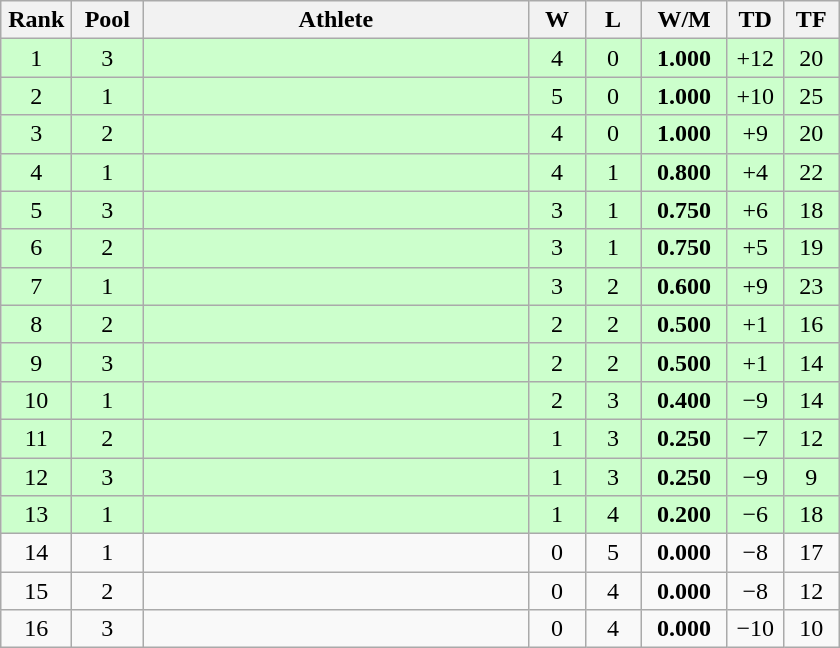<table class=wikitable style="text-align:center">
<tr>
<th width=40>Rank</th>
<th width=40>Pool</th>
<th width=250>Athlete</th>
<th width=30>W</th>
<th width=30>L</th>
<th width=50>W/M</th>
<th width=30>TD</th>
<th width=30>TF</th>
</tr>
<tr bgcolor="ccffcc">
<td>1</td>
<td>3</td>
<td align=left></td>
<td>4</td>
<td>0</td>
<td><strong>1.000</strong></td>
<td>+12</td>
<td>20</td>
</tr>
<tr bgcolor="ccffcc">
<td>2</td>
<td>1</td>
<td align=left></td>
<td>5</td>
<td>0</td>
<td><strong>1.000</strong></td>
<td>+10</td>
<td>25</td>
</tr>
<tr bgcolor="ccffcc">
<td>3</td>
<td>2</td>
<td align=left></td>
<td>4</td>
<td>0</td>
<td><strong>1.000</strong></td>
<td>+9</td>
<td>20</td>
</tr>
<tr bgcolor="ccffcc">
<td>4</td>
<td>1</td>
<td align=left></td>
<td>4</td>
<td>1</td>
<td><strong>0.800</strong></td>
<td>+4</td>
<td>22</td>
</tr>
<tr bgcolor="ccffcc">
<td>5</td>
<td>3</td>
<td align=left></td>
<td>3</td>
<td>1</td>
<td><strong>0.750</strong></td>
<td>+6</td>
<td>18</td>
</tr>
<tr bgcolor="ccffcc">
<td>6</td>
<td>2</td>
<td align=left></td>
<td>3</td>
<td>1</td>
<td><strong>0.750</strong></td>
<td>+5</td>
<td>19</td>
</tr>
<tr bgcolor="ccffcc">
<td>7</td>
<td>1</td>
<td align=left></td>
<td>3</td>
<td>2</td>
<td><strong>0.600</strong></td>
<td>+9</td>
<td>23</td>
</tr>
<tr bgcolor="ccffcc">
<td>8</td>
<td>2</td>
<td align=left></td>
<td>2</td>
<td>2</td>
<td><strong>0.500</strong></td>
<td>+1</td>
<td>16</td>
</tr>
<tr bgcolor="ccffcc">
<td>9</td>
<td>3</td>
<td align=left></td>
<td>2</td>
<td>2</td>
<td><strong>0.500</strong></td>
<td>+1</td>
<td>14</td>
</tr>
<tr bgcolor="ccffcc">
<td>10</td>
<td>1</td>
<td align=left></td>
<td>2</td>
<td>3</td>
<td><strong>0.400</strong></td>
<td>−9</td>
<td>14</td>
</tr>
<tr bgcolor="ccffcc">
<td>11</td>
<td>2</td>
<td align=left></td>
<td>1</td>
<td>3</td>
<td><strong>0.250</strong></td>
<td>−7</td>
<td>12</td>
</tr>
<tr bgcolor="ccffcc">
<td>12</td>
<td>3</td>
<td align=left></td>
<td>1</td>
<td>3</td>
<td><strong>0.250</strong></td>
<td>−9</td>
<td>9</td>
</tr>
<tr bgcolor="ccffcc">
<td>13</td>
<td>1</td>
<td align=left></td>
<td>1</td>
<td>4</td>
<td><strong>0.200</strong></td>
<td>−6</td>
<td>18</td>
</tr>
<tr>
<td>14</td>
<td>1</td>
<td align=left></td>
<td>0</td>
<td>5</td>
<td><strong>0.000</strong></td>
<td>−8</td>
<td>17</td>
</tr>
<tr>
<td>15</td>
<td>2</td>
<td align=left></td>
<td>0</td>
<td>4</td>
<td><strong>0.000</strong></td>
<td>−8</td>
<td>12</td>
</tr>
<tr>
<td>16</td>
<td>3</td>
<td align=left></td>
<td>0</td>
<td>4</td>
<td><strong>0.000</strong></td>
<td>−10</td>
<td>10</td>
</tr>
</table>
